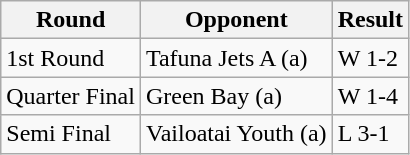<table class="wikitable">
<tr>
<th>Round</th>
<th>Opponent</th>
<th>Result</th>
</tr>
<tr>
<td>1st Round</td>
<td>Tafuna Jets A (a)</td>
<td>W 1-2 </td>
</tr>
<tr>
<td>Quarter Final</td>
<td>Green Bay (a)</td>
<td>W 1-4</td>
</tr>
<tr>
<td>Semi Final</td>
<td>Vailoatai Youth (a)</td>
<td>L 3-1</td>
</tr>
</table>
